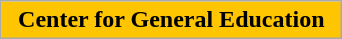<table class="wikitable">
<tr>
<th rowspan="2" width="220" style="background-color: #ffc500;"><span>Center for General Education</span></th>
</tr>
<tr>
</tr>
</table>
